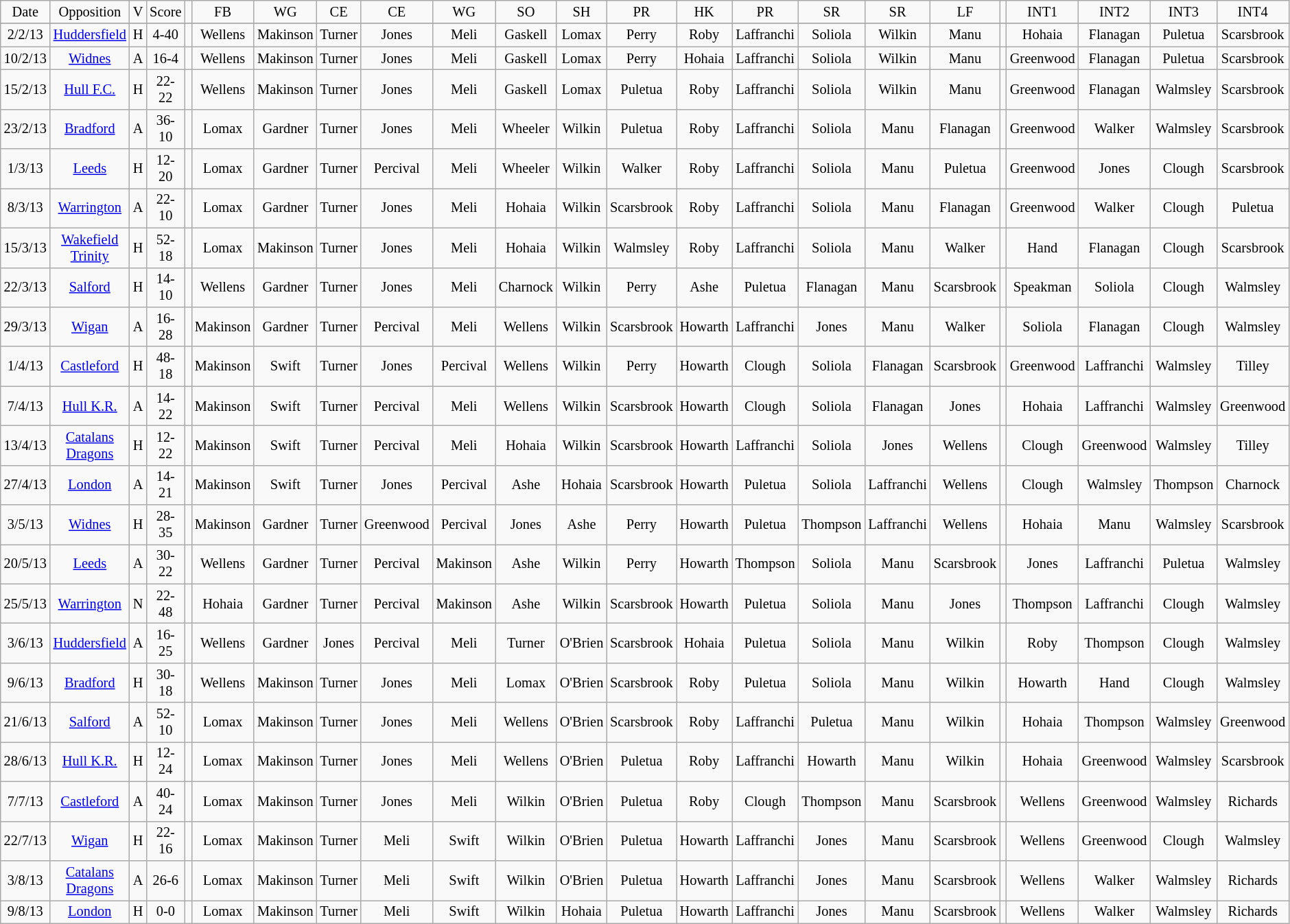<table class="wikitable" style="font-size: 85%; text-align: center;">
<tr style="text-align:center;">
<td style="width:10px;; ">Date</td>
<td style="width:180px; ">Opposition</td>
<td style="width:5px;; ">V</td>
<td style="width:5px;; ">Score</td>
<td style="width:1px;; text-align:center;"></td>
<td style="width:95px; ">FB</td>
<td style="width:75px; ">WG</td>
<td style="width:75px; ">CE</td>
<td style="width:75px; ">CE</td>
<td style="width:75px; ">WG</td>
<td style="width:75px; ">SO</td>
<td style="width:75px; ">SH</td>
<td style="width:75px; ">PR</td>
<td style="width:75px; ">HK</td>
<td style="width:75px; ">PR</td>
<td style="width:75px; ">SR</td>
<td style="width:75px; ">SR</td>
<td style="width:75px; ">LF</td>
<td style="width:1px;; text-align:center;"></td>
<td style="width:75px; ">INT1</td>
<td style="width:75px; ">INT2</td>
<td style="width:75px; ">INT3</td>
<td style="width:75px; ">INT4</td>
</tr>
<tr>
</tr>
<tr>
<td>2/2/13</td>
<td><a href='#'>Huddersfield</a></td>
<td>H</td>
<td>4-40</td>
<td></td>
<td>Wellens</td>
<td>Makinson</td>
<td>Turner</td>
<td>Jones</td>
<td>Meli</td>
<td>Gaskell</td>
<td>Lomax</td>
<td>Perry</td>
<td>Roby</td>
<td>Laffranchi</td>
<td>Soliola</td>
<td>Wilkin</td>
<td>Manu</td>
<td></td>
<td>Hohaia</td>
<td>Flanagan</td>
<td>Puletua</td>
<td>Scarsbrook</td>
</tr>
<tr>
<td>10/2/13</td>
<td><a href='#'>Widnes</a></td>
<td>A</td>
<td>16-4</td>
<td></td>
<td>Wellens</td>
<td>Makinson</td>
<td>Turner</td>
<td>Jones</td>
<td>Meli</td>
<td>Gaskell</td>
<td>Lomax</td>
<td>Perry</td>
<td>Hohaia</td>
<td>Laffranchi</td>
<td>Soliola</td>
<td>Wilkin</td>
<td>Manu</td>
<td></td>
<td>Greenwood</td>
<td>Flanagan</td>
<td>Puletua</td>
<td>Scarsbrook</td>
</tr>
<tr>
<td>15/2/13</td>
<td><a href='#'>Hull F.C.</a></td>
<td>H</td>
<td>22-22</td>
<td></td>
<td>Wellens</td>
<td>Makinson</td>
<td>Turner</td>
<td>Jones</td>
<td>Meli</td>
<td>Gaskell</td>
<td>Lomax</td>
<td>Puletua</td>
<td>Roby</td>
<td>Laffranchi</td>
<td>Soliola</td>
<td>Wilkin</td>
<td>Manu</td>
<td></td>
<td>Greenwood</td>
<td>Flanagan</td>
<td>Walmsley</td>
<td>Scarsbrook</td>
</tr>
<tr>
<td>23/2/13</td>
<td><a href='#'>Bradford</a></td>
<td>A</td>
<td>36-10</td>
<td></td>
<td>Lomax</td>
<td>Gardner</td>
<td>Turner</td>
<td>Jones</td>
<td>Meli</td>
<td>Wheeler</td>
<td>Wilkin</td>
<td>Puletua</td>
<td>Roby</td>
<td>Laffranchi</td>
<td>Soliola</td>
<td>Manu</td>
<td>Flanagan</td>
<td></td>
<td>Greenwood</td>
<td>Walker</td>
<td>Walmsley</td>
<td>Scarsbrook</td>
</tr>
<tr>
<td>1/3/13</td>
<td><a href='#'>Leeds</a></td>
<td>H</td>
<td>12-20</td>
<td></td>
<td>Lomax</td>
<td>Gardner</td>
<td>Turner</td>
<td>Percival</td>
<td>Meli</td>
<td>Wheeler</td>
<td>Wilkin</td>
<td>Walker</td>
<td>Roby</td>
<td>Laffranchi</td>
<td>Soliola</td>
<td>Manu</td>
<td>Puletua</td>
<td></td>
<td>Greenwood</td>
<td>Jones</td>
<td>Clough</td>
<td>Scarsbrook</td>
</tr>
<tr>
<td>8/3/13</td>
<td><a href='#'>Warrington</a></td>
<td>A</td>
<td>22-10</td>
<td></td>
<td>Lomax</td>
<td>Gardner</td>
<td>Turner</td>
<td>Jones</td>
<td>Meli</td>
<td>Hohaia</td>
<td>Wilkin</td>
<td>Scarsbrook</td>
<td>Roby</td>
<td>Laffranchi</td>
<td>Soliola</td>
<td>Manu</td>
<td>Flanagan</td>
<td></td>
<td>Greenwood</td>
<td>Walker</td>
<td>Clough</td>
<td>Puletua</td>
</tr>
<tr>
<td>15/3/13</td>
<td><a href='#'>Wakefield Trinity</a></td>
<td>H</td>
<td>52-18</td>
<td></td>
<td>Lomax</td>
<td>Makinson</td>
<td>Turner</td>
<td>Jones</td>
<td>Meli</td>
<td>Hohaia</td>
<td>Wilkin</td>
<td>Walmsley</td>
<td>Roby</td>
<td>Laffranchi</td>
<td>Soliola</td>
<td>Manu</td>
<td>Walker</td>
<td></td>
<td>Hand</td>
<td>Flanagan</td>
<td>Clough</td>
<td>Scarsbrook</td>
</tr>
<tr>
<td>22/3/13</td>
<td><a href='#'>Salford</a></td>
<td>H</td>
<td>14-10</td>
<td></td>
<td>Wellens</td>
<td>Gardner</td>
<td>Turner</td>
<td>Jones</td>
<td>Meli</td>
<td>Charnock</td>
<td>Wilkin</td>
<td>Perry</td>
<td>Ashe</td>
<td>Puletua</td>
<td>Flanagan</td>
<td>Manu</td>
<td>Scarsbrook</td>
<td></td>
<td>Speakman</td>
<td>Soliola</td>
<td>Clough</td>
<td>Walmsley</td>
</tr>
<tr>
<td>29/3/13</td>
<td><a href='#'>Wigan</a></td>
<td>A</td>
<td>16-28</td>
<td></td>
<td>Makinson</td>
<td>Gardner</td>
<td>Turner</td>
<td>Percival</td>
<td>Meli</td>
<td>Wellens</td>
<td>Wilkin</td>
<td>Scarsbrook</td>
<td>Howarth</td>
<td>Laffranchi</td>
<td>Jones</td>
<td>Manu</td>
<td>Walker</td>
<td></td>
<td>Soliola</td>
<td>Flanagan</td>
<td>Clough</td>
<td>Walmsley</td>
</tr>
<tr>
<td>1/4/13</td>
<td><a href='#'>Castleford</a></td>
<td>H</td>
<td>48-18</td>
<td></td>
<td>Makinson</td>
<td>Swift</td>
<td>Turner</td>
<td>Jones</td>
<td>Percival</td>
<td>Wellens</td>
<td>Wilkin</td>
<td>Perry</td>
<td>Howarth</td>
<td>Clough</td>
<td>Soliola</td>
<td>Flanagan</td>
<td>Scarsbrook</td>
<td></td>
<td>Greenwood</td>
<td>Laffranchi</td>
<td>Walmsley</td>
<td>Tilley</td>
</tr>
<tr>
<td>7/4/13</td>
<td><a href='#'>Hull K.R.</a></td>
<td>A</td>
<td>14-22</td>
<td></td>
<td>Makinson</td>
<td>Swift</td>
<td>Turner</td>
<td>Percival</td>
<td>Meli</td>
<td>Wellens</td>
<td>Wilkin</td>
<td>Scarsbrook</td>
<td>Howarth</td>
<td>Clough</td>
<td>Soliola</td>
<td>Flanagan</td>
<td>Jones</td>
<td></td>
<td>Hohaia</td>
<td>Laffranchi</td>
<td>Walmsley</td>
<td>Greenwood</td>
</tr>
<tr>
<td>13/4/13</td>
<td><a href='#'>Catalans Dragons</a></td>
<td>H</td>
<td>12-22</td>
<td></td>
<td>Makinson</td>
<td>Swift</td>
<td>Turner</td>
<td>Percival</td>
<td>Meli</td>
<td>Hohaia</td>
<td>Wilkin</td>
<td>Scarsbrook</td>
<td>Howarth</td>
<td>Laffranchi</td>
<td>Soliola</td>
<td>Jones</td>
<td>Wellens</td>
<td></td>
<td>Clough</td>
<td>Greenwood</td>
<td>Walmsley</td>
<td>Tilley</td>
</tr>
<tr>
<td>27/4/13</td>
<td><a href='#'>London</a></td>
<td>A</td>
<td>14-21</td>
<td></td>
<td>Makinson</td>
<td>Swift</td>
<td>Turner</td>
<td>Jones</td>
<td>Percival</td>
<td>Ashe</td>
<td>Hohaia</td>
<td>Scarsbrook</td>
<td>Howarth</td>
<td>Puletua</td>
<td>Soliola</td>
<td>Laffranchi</td>
<td>Wellens</td>
<td></td>
<td>Clough</td>
<td>Walmsley</td>
<td>Thompson</td>
<td>Charnock</td>
</tr>
<tr>
<td>3/5/13</td>
<td><a href='#'>Widnes</a></td>
<td>H</td>
<td>28-35</td>
<td></td>
<td>Makinson</td>
<td>Gardner</td>
<td>Turner</td>
<td>Greenwood</td>
<td>Percival</td>
<td>Jones</td>
<td>Ashe</td>
<td>Perry</td>
<td>Howarth</td>
<td>Puletua</td>
<td>Thompson</td>
<td>Laffranchi</td>
<td>Wellens</td>
<td></td>
<td>Hohaia</td>
<td>Manu</td>
<td>Walmsley</td>
<td>Scarsbrook</td>
</tr>
<tr>
<td>20/5/13</td>
<td><a href='#'>Leeds</a></td>
<td>A</td>
<td>30-22</td>
<td></td>
<td>Wellens</td>
<td>Gardner</td>
<td>Turner</td>
<td>Percival</td>
<td>Makinson</td>
<td>Ashe</td>
<td>Wilkin</td>
<td>Perry</td>
<td>Howarth</td>
<td>Thompson</td>
<td>Soliola</td>
<td>Manu</td>
<td>Scarsbrook</td>
<td></td>
<td>Jones</td>
<td>Laffranchi</td>
<td>Puletua</td>
<td>Walmsley</td>
</tr>
<tr>
<td>25/5/13</td>
<td><a href='#'>Warrington</a></td>
<td>N</td>
<td>22-48</td>
<td></td>
<td>Hohaia</td>
<td>Gardner</td>
<td>Turner</td>
<td>Percival</td>
<td>Makinson</td>
<td>Ashe</td>
<td>Wilkin</td>
<td>Scarsbrook</td>
<td>Howarth</td>
<td>Puletua</td>
<td>Soliola</td>
<td>Manu</td>
<td>Jones</td>
<td></td>
<td>Thompson</td>
<td>Laffranchi</td>
<td>Clough</td>
<td>Walmsley</td>
</tr>
<tr>
<td>3/6/13</td>
<td><a href='#'>Huddersfield</a></td>
<td>A</td>
<td>16-25</td>
<td></td>
<td>Wellens</td>
<td>Gardner</td>
<td>Jones</td>
<td>Percival</td>
<td>Meli</td>
<td>Turner</td>
<td>O'Brien</td>
<td>Scarsbrook</td>
<td>Hohaia</td>
<td>Puletua</td>
<td>Soliola</td>
<td>Manu</td>
<td>Wilkin</td>
<td></td>
<td>Roby</td>
<td>Thompson</td>
<td>Clough</td>
<td>Walmsley</td>
</tr>
<tr>
<td>9/6/13</td>
<td><a href='#'>Bradford</a></td>
<td>H</td>
<td>30-18</td>
<td></td>
<td>Wellens</td>
<td>Makinson</td>
<td>Turner</td>
<td>Jones</td>
<td>Meli</td>
<td>Lomax</td>
<td>O'Brien</td>
<td>Scarsbrook</td>
<td>Roby</td>
<td>Puletua</td>
<td>Soliola</td>
<td>Manu</td>
<td>Wilkin</td>
<td></td>
<td>Howarth</td>
<td>Hand</td>
<td>Clough</td>
<td>Walmsley</td>
</tr>
<tr>
<td>21/6/13</td>
<td><a href='#'>Salford</a></td>
<td>A</td>
<td>52-10</td>
<td></td>
<td>Lomax</td>
<td>Makinson</td>
<td>Turner</td>
<td>Jones</td>
<td>Meli</td>
<td>Wellens</td>
<td>O'Brien</td>
<td>Scarsbrook</td>
<td>Roby</td>
<td>Laffranchi</td>
<td>Puletua</td>
<td>Manu</td>
<td>Wilkin</td>
<td></td>
<td>Hohaia</td>
<td>Thompson</td>
<td>Walmsley</td>
<td>Greenwood</td>
</tr>
<tr>
<td>28/6/13</td>
<td><a href='#'>Hull K.R.</a></td>
<td>H</td>
<td>12-24</td>
<td></td>
<td>Lomax</td>
<td>Makinson</td>
<td>Turner</td>
<td>Jones</td>
<td>Meli</td>
<td>Wellens</td>
<td>O'Brien</td>
<td>Puletua</td>
<td>Roby</td>
<td>Laffranchi</td>
<td>Howarth</td>
<td>Manu</td>
<td>Wilkin</td>
<td></td>
<td>Hohaia</td>
<td>Greenwood</td>
<td>Walmsley</td>
<td>Scarsbrook</td>
</tr>
<tr>
<td>7/7/13</td>
<td><a href='#'>Castleford</a></td>
<td>A</td>
<td>40-24</td>
<td></td>
<td>Lomax</td>
<td>Makinson</td>
<td>Turner</td>
<td>Jones</td>
<td>Meli</td>
<td>Wilkin</td>
<td>O'Brien</td>
<td>Puletua</td>
<td>Roby</td>
<td>Clough</td>
<td>Thompson</td>
<td>Manu</td>
<td>Scarsbrook</td>
<td></td>
<td>Wellens</td>
<td>Greenwood</td>
<td>Walmsley</td>
<td>Richards</td>
</tr>
<tr>
<td>22/7/13</td>
<td><a href='#'>Wigan</a></td>
<td>H</td>
<td>22-16</td>
<td></td>
<td>Lomax</td>
<td>Makinson</td>
<td>Turner</td>
<td>Meli</td>
<td>Swift</td>
<td>Wilkin</td>
<td>O'Brien</td>
<td>Puletua</td>
<td>Howarth</td>
<td>Laffranchi</td>
<td>Jones</td>
<td>Manu</td>
<td>Scarsbrook</td>
<td></td>
<td>Wellens</td>
<td>Greenwood</td>
<td>Clough</td>
<td>Walmsley</td>
</tr>
<tr>
<td>3/8/13</td>
<td><a href='#'>Catalans Dragons</a></td>
<td>A</td>
<td>26-6</td>
<td></td>
<td>Lomax</td>
<td>Makinson</td>
<td>Turner</td>
<td>Meli</td>
<td>Swift</td>
<td>Wilkin</td>
<td>O'Brien</td>
<td>Puletua</td>
<td>Howarth</td>
<td>Laffranchi</td>
<td>Jones</td>
<td>Manu</td>
<td>Scarsbrook</td>
<td></td>
<td>Wellens</td>
<td>Walker</td>
<td>Walmsley</td>
<td>Richards</td>
</tr>
<tr>
<td>9/8/13</td>
<td><a href='#'>London</a></td>
<td>H</td>
<td>0-0</td>
<td></td>
<td>Lomax</td>
<td>Makinson</td>
<td>Turner</td>
<td>Meli</td>
<td>Swift</td>
<td>Wilkin</td>
<td>Hohaia</td>
<td>Puletua</td>
<td>Howarth</td>
<td>Laffranchi</td>
<td>Jones</td>
<td>Manu</td>
<td>Scarsbrook</td>
<td></td>
<td>Wellens</td>
<td>Walker</td>
<td>Walmsley</td>
<td>Richards</td>
</tr>
</table>
